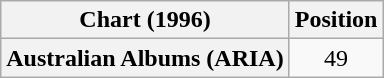<table class="wikitable plainrowheaders" style="text-align:center">
<tr>
<th scope="col">Chart (1996)</th>
<th scope="col">Position</th>
</tr>
<tr>
<th scope="row">Australian Albums (ARIA)</th>
<td>49</td>
</tr>
</table>
